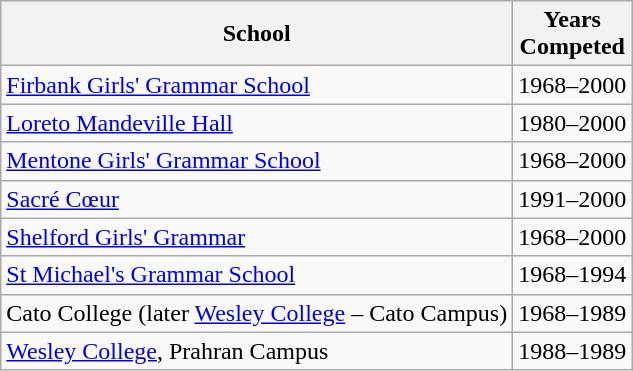<table class="wikitable sortable">
<tr>
<th>School</th>
<th>Years<br>Competed</th>
</tr>
<tr>
<td><a href='#'>Firbank Girls' Grammar School</a></td>
<td>1968–2000</td>
</tr>
<tr>
<td><a href='#'>Loreto Mandeville Hall</a></td>
<td>1980–2000</td>
</tr>
<tr>
<td><a href='#'>Mentone Girls' Grammar School</a></td>
<td>1968–2000</td>
</tr>
<tr>
<td><a href='#'>Sacré Cœur</a></td>
<td>1991–2000</td>
</tr>
<tr>
<td><a href='#'>Shelford Girls' Grammar</a></td>
<td>1968–2000</td>
</tr>
<tr>
<td><a href='#'>St Michael's Grammar School</a></td>
<td>1968–1994</td>
</tr>
<tr>
<td>Cato College (later <a href='#'>Wesley College</a> – Cato Campus)</td>
<td>1968–1989</td>
</tr>
<tr>
<td><a href='#'>Wesley College</a>, Prahran Campus</td>
<td>1988–1989</td>
</tr>
</table>
